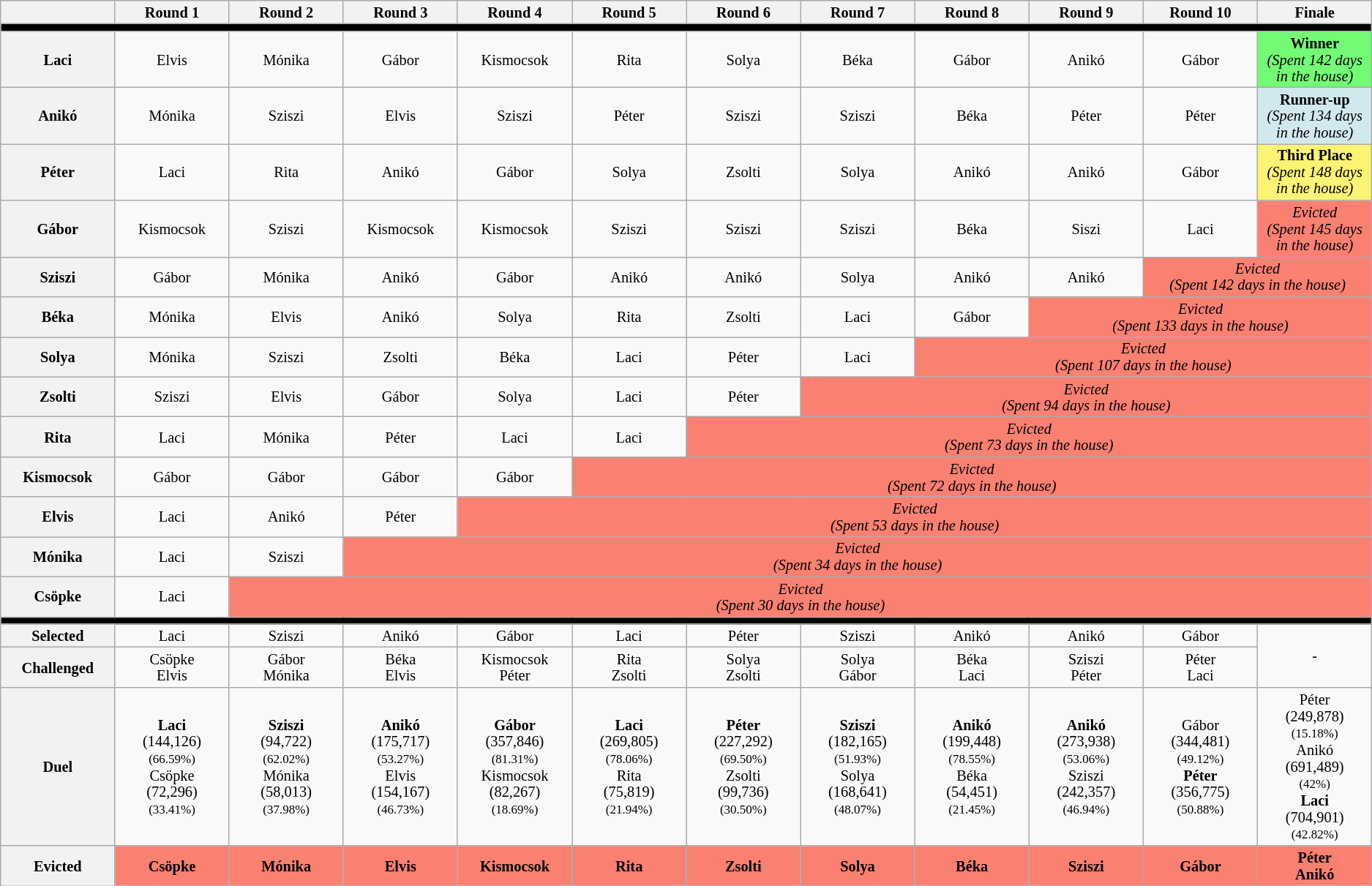<table class="wikitable" style="font-size:85%; text-align:center; line-height:15px;">
<tr>
<th style="width:7%"></th>
<th style="width:7%">Round 1</th>
<th style="width:7%">Round 2</th>
<th style="width:7%">Round 3</th>
<th style="width:7%">Round 4</th>
<th style="width:7%">Round 5</th>
<th style="width:7%">Round 6</th>
<th style="width:7%">Round 7</th>
<th style="width:7%">Round 8</th>
<th style="width:7%">Round 9</th>
<th style="width:7%">Round 10</th>
<th style="width:7%">Finale</th>
</tr>
<tr>
<th colspan="12" style="background:#000000;"></th>
</tr>
<tr>
<th>Laci</th>
<td>Elvis</td>
<td>Mónika</td>
<td>Gábor</td>
<td>Kismocsok</td>
<td>Rita</td>
<td>Solya</td>
<td>Béka</td>
<td>Gábor</td>
<td>Anikó</td>
<td>Gábor</td>
<td style="background:#73FB76"><strong>Winner</strong><br><em>(Spent 142 days in the house)</em></td>
</tr>
<tr>
<th>Anikó</th>
<td>Mónika</td>
<td>Sziszi</td>
<td>Elvis</td>
<td>Sziszi</td>
<td>Péter</td>
<td>Sziszi</td>
<td>Sziszi</td>
<td>Béka</td>
<td>Péter</td>
<td>Péter</td>
<td style="background:#D1E8EF"><strong>Runner-up</strong><br><em>(Spent 134 days in the house)</em></td>
</tr>
<tr>
<th>Péter</th>
<td>Laci</td>
<td>Rita</td>
<td>Anikó</td>
<td>Gábor</td>
<td>Solya</td>
<td>Zsolti</td>
<td>Solya</td>
<td>Anikó</td>
<td>Anikó</td>
<td>Gábor</td>
<td style="background:#FBF373"><strong>Third Place</strong><br><em>(Spent 148 days in the house)</em></td>
</tr>
<tr>
<th>Gábor</th>
<td>Kismocsok</td>
<td>Sziszi</td>
<td>Kismocsok</td>
<td>Kismocsok</td>
<td>Sziszi</td>
<td>Sziszi</td>
<td>Sziszi</td>
<td>Béka</td>
<td>Siszi</td>
<td>Laci</td>
<td style="background:salmon;"><em>Evicted</em><br><em>(Spent 145 days in the house)</em></td>
</tr>
<tr>
<th>Sziszi</th>
<td>Gábor</td>
<td>Mónika</td>
<td>Anikó</td>
<td>Gábor</td>
<td>Anikó</td>
<td>Anikó</td>
<td>Solya</td>
<td>Anikó</td>
<td>Anikó</td>
<td colspan="2" style="background:salmon;"><em>Evicted</em><br><em>(Spent 142 days in the house)</em></td>
</tr>
<tr>
<th>Béka</th>
<td>Mónika</td>
<td>Elvis</td>
<td>Anikó</td>
<td>Solya</td>
<td>Rita</td>
<td>Zsolti</td>
<td>Laci</td>
<td>Gábor</td>
<td colspan="3" style="background:salmon;"><em>Evicted</em><br><em>(Spent 133 days in the house)</em></td>
</tr>
<tr>
<th>Solya</th>
<td>Mónika</td>
<td>Sziszi</td>
<td>Zsolti</td>
<td>Béka</td>
<td>Laci</td>
<td>Péter</td>
<td>Laci</td>
<td colspan="4" style="background:salmon;"><em>Evicted</em><br><em>(Spent 107 days in the house)</em></td>
</tr>
<tr>
<th>Zsolti</th>
<td>Sziszi</td>
<td>Elvis</td>
<td>Gábor</td>
<td>Solya</td>
<td>Laci</td>
<td>Péter</td>
<td colspan="5" style="background:salmon;"><em>Evicted</em><br><em>(Spent 94 days in the house)</em></td>
</tr>
<tr>
<th>Rita</th>
<td>Laci</td>
<td>Mónika</td>
<td>Péter</td>
<td>Laci</td>
<td>Laci</td>
<td colspan="6" style="background:salmon;"><em>Evicted</em><br><em>(Spent 73 days in the house)</em></td>
</tr>
<tr>
<th>Kismocsok</th>
<td>Gábor</td>
<td>Gábor</td>
<td>Gábor</td>
<td>Gábor</td>
<td colspan="7" style="background:salmon;"><em>Evicted</em><br><em>(Spent 72 days in the house)</em></td>
</tr>
<tr>
<th>Elvis</th>
<td>Laci</td>
<td>Anikó</td>
<td>Péter</td>
<td colspan="8" style="background:salmon;"><em>Evicted</em><br><em>(Spent 53 days in the house)</em></td>
</tr>
<tr>
<th>Mónika</th>
<td>Laci</td>
<td>Sziszi</td>
<td colspan="9" style="background:salmon;"><em>Evicted</em><br><em>(Spent 34 days in the house)</em></td>
</tr>
<tr>
<th>Csöpke</th>
<td>Laci</td>
<td colspan="10" style="background:salmon;"><em>Evicted</em><br><em>(Spent 30 days in the house)</em></td>
</tr>
<tr>
<td colspan="12" style="background:#000000;"></td>
</tr>
<tr>
<th>Selected</th>
<td>Laci</td>
<td>Sziszi</td>
<td>Anikó</td>
<td>Gábor</td>
<td>Laci</td>
<td>Péter</td>
<td>Sziszi</td>
<td>Anikó</td>
<td>Anikó</td>
<td>Gábor</td>
<td rowspan="2">-</td>
</tr>
<tr>
<th>Challenged</th>
<td>Csöpke<br>Elvis</td>
<td>Gábor<br>Mónika</td>
<td>Béka<br>Elvis</td>
<td>Kismocsok<br>Péter</td>
<td>Rita<br>Zsolti</td>
<td>Solya<br>Zsolti</td>
<td>Solya<br>Gábor</td>
<td>Béka<br>Laci</td>
<td>Sziszi<br>Péter</td>
<td>Péter<br>Laci</td>
</tr>
<tr>
<th>Duel</th>
<td><strong>Laci</strong><br>(144,126)<br><small>(66.59%)</small><br>Csöpke<br>(72,296)<br><small>(33.41%)</small></td>
<td><strong>Sziszi</strong><br>(94,722)<br><small>(62.02%)</small><br>Mónika<br>(58,013)<br><small>(37.98%)</small></td>
<td><strong>Anikó</strong><br>(175,717)<br><small>(53.27%)</small><br>Elvis<br>(154,167)<br><small>(46.73%)</small></td>
<td><strong>Gábor</strong><br>(357,846)<br><small>(81.31%)</small><br>Kismocsok<br>(82,267)<br><small>(18.69%)</small></td>
<td><strong>Laci</strong><br>(269,805)<br><small>(78.06%)</small><br>Rita<br>(75,819)<br><small>(21.94%)</small></td>
<td><strong>Péter</strong><br>(227,292)<br><small>(69.50%)</small><br>Zsolti<br>(99,736)<br><small>(30.50%)</small></td>
<td><strong>Sziszi</strong><br>(182,165)<br><small>(51.93%)</small><br>Solya<br>(168,641)<br><small>(48.07%)</small></td>
<td><strong>Anikó</strong><br>(199,448)<br><small>(78.55%)</small><br>Béka<br>(54,451)<br><small>(21.45%)</small></td>
<td><strong>Anikó</strong><br>(273,938)<br><small>(53.06%)</small><br>Sziszi<br>(242,357)<br><small>(46.94%)</small></td>
<td>Gábor<br>(344,481)<br><small>(49.12%)</small><br><strong>Péter</strong><br>(356,775)<br><small>(50.88%)</small></td>
<td>Péter<br>(249,878)<br><small>(15.18%)</small><br>Anikó<br>(691,489)<br><small>(42%)</small><br><strong>Laci</strong><br>(704,901)<br><small>(42.82%)</small></td>
</tr>
<tr>
<th>Evicted</th>
<td style="background:salmon;"><strong>Csöpke</strong></td>
<td style="background:salmon;"><strong>Mónika</strong></td>
<td style="background:salmon;"><strong>Elvis</strong></td>
<td style="background:salmon;"><strong>Kismocsok</strong></td>
<td style="background:salmon;"><strong>Rita</strong></td>
<td style="background:salmon;"><strong>Zsolti</strong></td>
<td style="background:salmon;"><strong>Solya</strong></td>
<td style="background:salmon;"><strong>Béka</strong></td>
<td style="background:salmon;"><strong>Sziszi</strong></td>
<td style="background:salmon;"><strong>Gábor</strong></td>
<td style="background:salmon;"><strong>Péter<br>Anikó</strong></td>
</tr>
</table>
